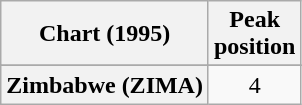<table class="wikitable sortable plainrowheaders" style="text-align:center">
<tr>
<th>Chart (1995)</th>
<th>Peak<br>position</th>
</tr>
<tr>
</tr>
<tr>
</tr>
<tr>
</tr>
<tr>
</tr>
<tr>
</tr>
<tr>
</tr>
<tr>
</tr>
<tr>
<th scope="row">Zimbabwe (ZIMA)</th>
<td>4</td>
</tr>
</table>
